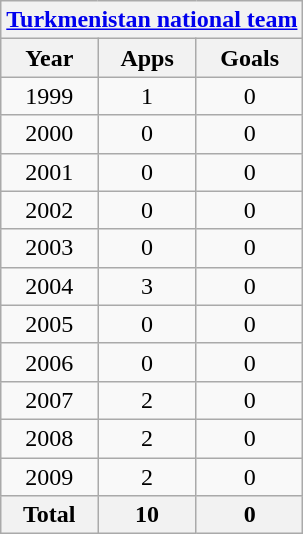<table class="wikitable" style="text-align:center">
<tr>
<th colspan=3><a href='#'>Turkmenistan national team</a></th>
</tr>
<tr>
<th>Year</th>
<th>Apps</th>
<th>Goals</th>
</tr>
<tr>
<td>1999</td>
<td>1</td>
<td>0</td>
</tr>
<tr>
<td>2000</td>
<td>0</td>
<td>0</td>
</tr>
<tr>
<td>2001</td>
<td>0</td>
<td>0</td>
</tr>
<tr>
<td>2002</td>
<td>0</td>
<td>0</td>
</tr>
<tr>
<td>2003</td>
<td>0</td>
<td>0</td>
</tr>
<tr>
<td>2004</td>
<td>3</td>
<td>0</td>
</tr>
<tr>
<td>2005</td>
<td>0</td>
<td>0</td>
</tr>
<tr>
<td>2006</td>
<td>0</td>
<td>0</td>
</tr>
<tr>
<td>2007</td>
<td>2</td>
<td>0</td>
</tr>
<tr>
<td>2008</td>
<td>2</td>
<td>0</td>
</tr>
<tr>
<td>2009</td>
<td>2</td>
<td>0</td>
</tr>
<tr>
<th>Total</th>
<th>10</th>
<th>0</th>
</tr>
</table>
